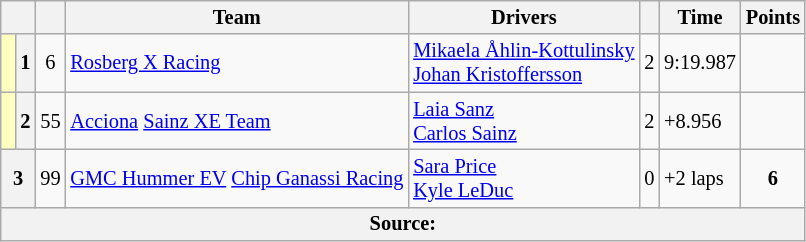<table class="wikitable" style="font-size: 85%">
<tr>
<th scope="col" colspan="2"></th>
<th scope="col"></th>
<th scope="col">Team</th>
<th scope="col">Drivers</th>
<th scope="col"></th>
<th scope="col">Time</th>
<th scope="col">Points</th>
</tr>
<tr>
<td style="background-color:#FFFFBF"> </td>
<th scope=row>1</th>
<td align=center>6</td>
<td> <a href='#'>Rosberg X Racing</a></td>
<td> <a href='#'>Mikaela Åhlin-Kottulinsky</a><br> <a href='#'>Johan Kristoffersson</a></td>
<td>2</td>
<td>9:19.987</td>
<td></td>
</tr>
<tr>
<td style="background-color:#FFFFBF"> </td>
<th scope=row>2</th>
<td align=center>55</td>
<td> <a href='#'>Acciona</a>  <a href='#'>Sainz XE Team</a></td>
<td> <a href='#'>Laia Sanz</a><br> <a href='#'>Carlos Sainz</a></td>
<td>2</td>
<td>+8.956</td>
<td></td>
</tr>
<tr>
<th scope=row colspan=2>3</th>
<td align=center>99</td>
<td> <a href='#'>GMC Hummer EV</a> <a href='#'>Chip Ganassi Racing</a></td>
<td> <a href='#'>Sara Price</a><br> <a href='#'>Kyle LeDuc</a></td>
<td>0</td>
<td>+2 laps</td>
<td align=center><strong>6</strong></td>
</tr>
<tr>
<th colspan="8">Source:</th>
</tr>
</table>
